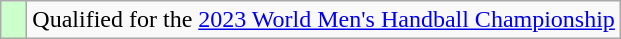<table class="wikitable">
<tr>
<td style="width:10px; background:#CCFFCC;"></td>
<td>Qualified for the <a href='#'>2023 World Men's Handball Championship</a></td>
</tr>
</table>
